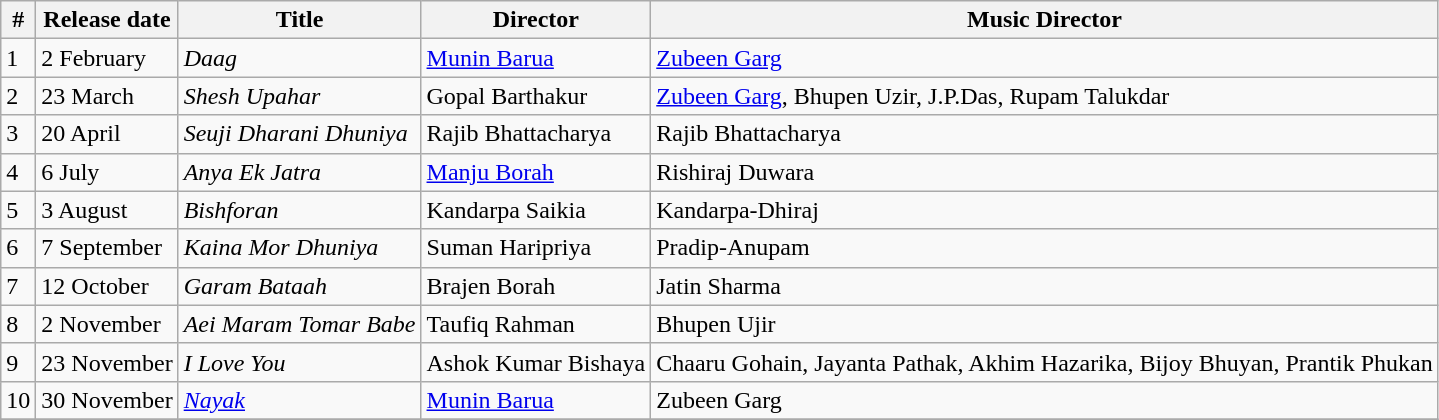<table class="wikitable" border="0">
<tr>
<th>#</th>
<th>Release date</th>
<th>Title</th>
<th>Director</th>
<th>Music Director</th>
</tr>
<tr>
<td>1</td>
<td>2 February</td>
<td><em>Daag</em></td>
<td><a href='#'>Munin Barua</a></td>
<td><a href='#'>Zubeen Garg</a></td>
</tr>
<tr>
<td>2</td>
<td>23 March</td>
<td><em>Shesh Upahar</em></td>
<td>Gopal Barthakur</td>
<td><a href='#'>Zubeen Garg</a>, Bhupen Uzir, J.P.Das, Rupam Talukdar</td>
</tr>
<tr>
<td>3</td>
<td>20 April</td>
<td><em>Seuji Dharani Dhuniya</em></td>
<td>Rajib Bhattacharya</td>
<td>Rajib Bhattacharya</td>
</tr>
<tr>
<td>4</td>
<td>6 July</td>
<td><em>Anya Ek Jatra</em></td>
<td><a href='#'>Manju Borah</a></td>
<td>Rishiraj Duwara</td>
</tr>
<tr>
<td>5</td>
<td>3 August</td>
<td><em>Bishforan</em></td>
<td>Kandarpa Saikia</td>
<td>Kandarpa-Dhiraj</td>
</tr>
<tr>
<td>6</td>
<td>7 September</td>
<td><em>Kaina Mor Dhuniya</em></td>
<td>Suman Haripriya</td>
<td>Pradip-Anupam</td>
</tr>
<tr>
<td>7</td>
<td>12 October</td>
<td><em>Garam Bataah</em></td>
<td>Brajen Borah</td>
<td>Jatin Sharma</td>
</tr>
<tr>
<td>8</td>
<td>2 November</td>
<td><em>Aei Maram Tomar Babe</em></td>
<td>Taufiq Rahman</td>
<td>Bhupen Ujir</td>
</tr>
<tr>
<td>9</td>
<td>23 November</td>
<td><em>I Love You</em></td>
<td>Ashok Kumar Bishaya</td>
<td>Chaaru Gohain, Jayanta Pathak, Akhim Hazarika, Bijoy Bhuyan, Prantik Phukan</td>
</tr>
<tr>
<td>10</td>
<td>30 November</td>
<td><em><a href='#'>Nayak</a></em></td>
<td><a href='#'>Munin Barua</a></td>
<td>Zubeen Garg</td>
</tr>
<tr>
</tr>
</table>
